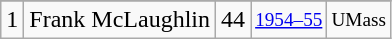<table class="wikitable">
<tr>
</tr>
<tr>
<td>1</td>
<td>Frank McLaughlin</td>
<td>44</td>
<td style="font-size:80%;"><a href='#'>1954–55</a></td>
<td style="font-size:80%;">UMass</td>
</tr>
</table>
